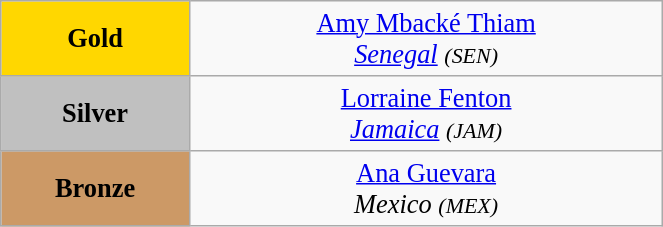<table class="wikitable" style=" text-align:center; font-size:110%;" width="35%">
<tr>
<td bgcolor="gold"><strong>Gold</strong></td>
<td> <a href='#'>Amy Mbacké Thiam</a><br><em><a href='#'>Senegal</a> <small>(SEN)</small></em></td>
</tr>
<tr>
<td bgcolor="silver"><strong>Silver</strong></td>
<td> <a href='#'>Lorraine Fenton</a><br><em><a href='#'>Jamaica</a> <small>(JAM)</small></em></td>
</tr>
<tr>
<td bgcolor="CC9966"><strong>Bronze</strong></td>
<td> <a href='#'>Ana Guevara</a><br><em>Mexico <small>(MEX)</small></em></td>
</tr>
</table>
